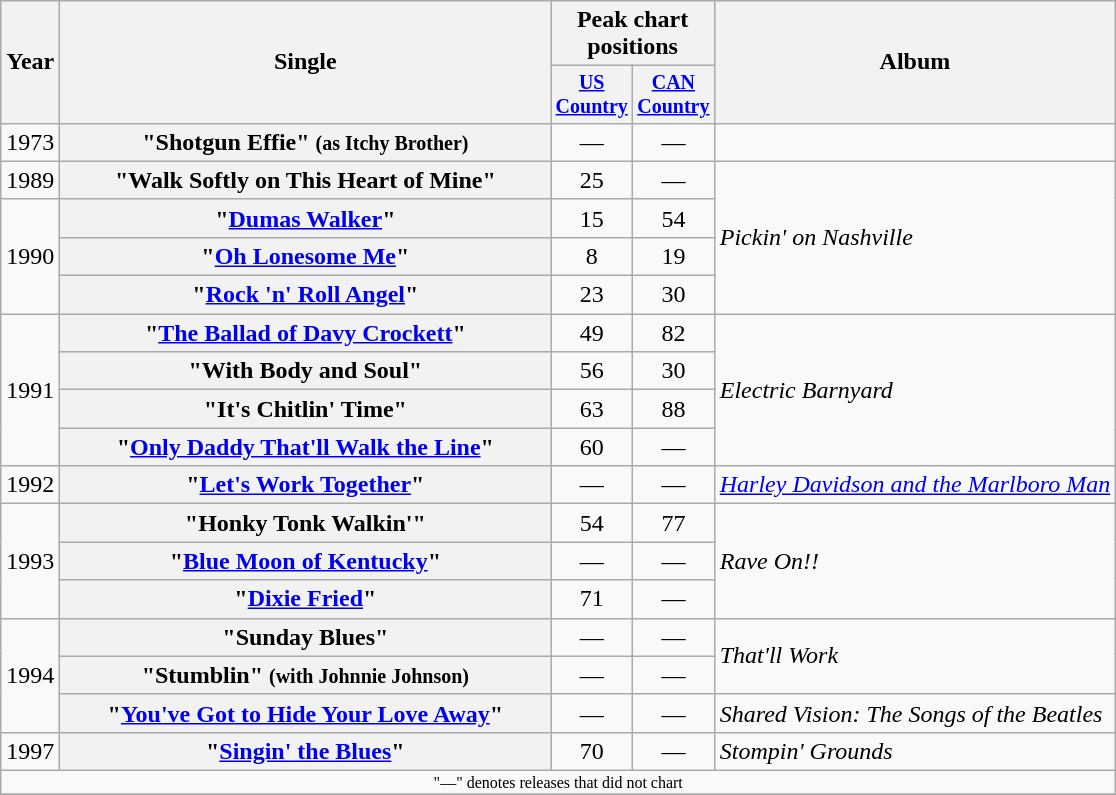<table class="wikitable plainrowheaders" style="text-align:center;">
<tr>
<th rowspan="2">Year</th>
<th rowspan="2" style="width:20em;">Single</th>
<th colspan="2">Peak chart<br>positions</th>
<th rowspan="2">Album</th>
</tr>
<tr style="font-size: smaller">
<th width="45"><a href='#'>US Country</a><br></th>
<th width="45"><a href='#'>CAN Country</a><br></th>
</tr>
<tr>
<td>1973</td>
<th scope="row">"Shotgun Effie" <small>(as Itchy Brother)</small></th>
<td>—</td>
<td>—</td>
<td></td>
</tr>
<tr>
<td>1989</td>
<th scope="row">"Walk Softly on This Heart of Mine"</th>
<td>25</td>
<td>—</td>
<td align="left" rowspan="4"><em>Pickin' on Nashville</em></td>
</tr>
<tr>
<td rowspan="3">1990</td>
<th scope="row">"<a href='#'>Dumas Walker</a>"</th>
<td>15</td>
<td>54</td>
</tr>
<tr>
<th scope="row">"<a href='#'>Oh Lonesome Me</a>"</th>
<td>8</td>
<td>19</td>
</tr>
<tr>
<th scope="row">"<a href='#'>Rock 'n' Roll Angel</a>"</th>
<td>23</td>
<td>30</td>
</tr>
<tr>
<td rowspan="4">1991</td>
<th scope="row">"<a href='#'>The Ballad of Davy Crockett</a>"</th>
<td>49</td>
<td>82</td>
<td align="left" rowspan="4"><em>Electric Barnyard</em></td>
</tr>
<tr>
<th scope="row">"With Body and Soul"</th>
<td>56</td>
<td>30</td>
</tr>
<tr>
<th scope="row">"It's Chitlin' Time"</th>
<td>63</td>
<td>88</td>
</tr>
<tr>
<th scope="row">"<a href='#'>Only Daddy That'll Walk the Line</a>"</th>
<td>60</td>
<td>—</td>
</tr>
<tr>
<td>1992</td>
<th scope="row">"<a href='#'>Let's Work Together</a>"</th>
<td>—</td>
<td>—</td>
<td align="left"><em><a href='#'>Harley Davidson and the Marlboro Man</a></em> </td>
</tr>
<tr>
<td rowspan="3">1993</td>
<th scope="row">"Honky Tonk Walkin'"</th>
<td>54</td>
<td>77</td>
<td align="left" rowspan="3"><em>Rave On!!</em></td>
</tr>
<tr>
<th scope="row">"<a href='#'>Blue Moon of Kentucky</a>"</th>
<td>—</td>
<td>—</td>
</tr>
<tr>
<th scope="row">"<a href='#'>Dixie Fried</a>"</th>
<td>71</td>
<td>—</td>
</tr>
<tr>
<td rowspan="3">1994</td>
<th scope="row">"Sunday Blues" </th>
<td>—</td>
<td>—</td>
<td align="left" rowspan="2"><em>That'll Work</em></td>
</tr>
<tr>
<th scope="row">"Stumblin" <small>(with Johnnie Johnson)</small></th>
<td>—</td>
<td>—</td>
</tr>
<tr>
<th scope="row">"<a href='#'>You've Got to Hide Your Love Away</a>"</th>
<td>—</td>
<td>—</td>
<td align="left"><em>Shared Vision: The Songs of the Beatles</em></td>
</tr>
<tr>
<td>1997</td>
<th scope="row">"<a href='#'>Singin' the Blues</a>"</th>
<td>70</td>
<td>—</td>
<td align="left"><em>Stompin' Grounds</em></td>
</tr>
<tr>
<td colspan="5" style="font-size:8pt">"—" denotes releases that did not chart</td>
</tr>
<tr>
</tr>
</table>
